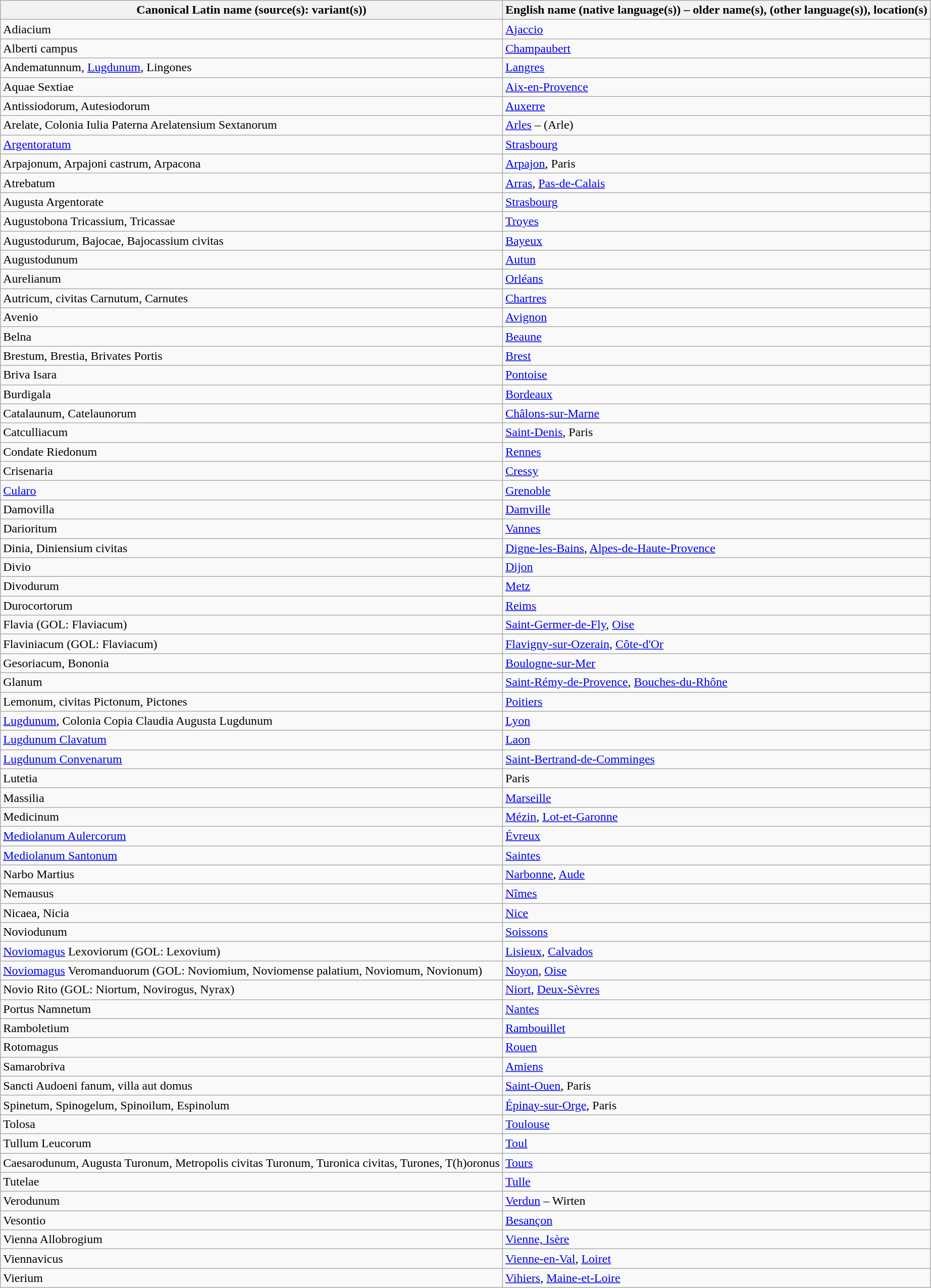<table class="wikitable sortable">
<tr>
<th>Canonical Latin name (source(s): variant(s))</th>
<th>English name (native language(s)) – older name(s), (other language(s)), location(s)</th>
</tr>
<tr>
<td>Adiacium</td>
<td><a href='#'>Ajaccio</a></td>
</tr>
<tr>
<td>Alberti campus</td>
<td><a href='#'>Champaubert</a></td>
</tr>
<tr>
<td>Andematunnum, <a href='#'>Lugdunum</a>, Lingones</td>
<td><a href='#'>Langres</a></td>
</tr>
<tr>
<td>Aquae Sextiae</td>
<td><a href='#'>Aix-en-Provence</a></td>
</tr>
<tr>
<td>Antissiodorum, Autesiodorum</td>
<td><a href='#'>Auxerre</a></td>
</tr>
<tr>
<td>Arelate, Colonia Iulia Paterna Arelatensium Sextanorum</td>
<td><a href='#'>Arles</a> – (Arle)</td>
</tr>
<tr>
<td><a href='#'>Argentoratum</a></td>
<td><a href='#'>Strasbourg</a></td>
</tr>
<tr>
<td>Arpajonum, Arpajoni castrum, Arpacona</td>
<td><a href='#'>Arpajon</a>, Paris</td>
</tr>
<tr>
<td>Atrebatum</td>
<td><a href='#'>Arras</a>, <a href='#'>Pas-de-Calais</a></td>
</tr>
<tr>
<td>Augusta Argentorate</td>
<td><a href='#'>Strasbourg</a></td>
</tr>
<tr>
<td>Augustobona Tricassium, Tricassae</td>
<td><a href='#'>Troyes</a></td>
</tr>
<tr>
<td>Augustodurum, Bajocae, Bajocassium civitas</td>
<td><a href='#'>Bayeux</a></td>
</tr>
<tr>
<td>Augustodunum</td>
<td><a href='#'>Autun</a></td>
</tr>
<tr>
<td>Aurelianum</td>
<td><a href='#'>Orléans</a></td>
</tr>
<tr>
<td>Autricum, civitas Carnutum, Carnutes</td>
<td><a href='#'>Chartres</a></td>
</tr>
<tr>
<td>Avenio</td>
<td><a href='#'>Avignon</a></td>
</tr>
<tr>
<td>Belna</td>
<td><a href='#'>Beaune</a></td>
</tr>
<tr>
<td>Brestum, Brestia, Brivates Portis</td>
<td><a href='#'>Brest</a></td>
</tr>
<tr>
<td>Briva Isara</td>
<td><a href='#'>Pontoise</a></td>
</tr>
<tr>
<td>Burdigala</td>
<td><a href='#'>Bordeaux</a></td>
</tr>
<tr>
<td>Catalaunum, Catelaunorum</td>
<td><a href='#'>Châlons-sur-Marne</a></td>
</tr>
<tr>
<td>Catculliacum</td>
<td><a href='#'>Saint-Denis</a>, Paris</td>
</tr>
<tr>
<td>Condate Riedonum</td>
<td><a href='#'>Rennes</a></td>
</tr>
<tr>
<td>Crisenaria</td>
<td><a href='#'>Cressy</a></td>
</tr>
<tr>
<td><a href='#'>Cularo</a></td>
<td><a href='#'>Grenoble</a></td>
</tr>
<tr>
<td>Damovilla</td>
<td><a href='#'>Damville</a></td>
</tr>
<tr>
<td>Darioritum</td>
<td><a href='#'>Vannes</a></td>
</tr>
<tr>
<td>Dinia, Diniensium civitas</td>
<td><a href='#'>Digne-les-Bains</a>, <a href='#'>Alpes-de-Haute-Provence</a></td>
</tr>
<tr>
<td>Divio</td>
<td><a href='#'>Dijon</a></td>
</tr>
<tr>
<td>Divodurum</td>
<td><a href='#'>Metz</a></td>
</tr>
<tr>
<td>Durocortorum</td>
<td><a href='#'>Reims</a></td>
</tr>
<tr>
<td>Flavia (GOL: Flaviacum)</td>
<td><a href='#'>Saint-Germer-de-Fly</a>, <a href='#'>Oise</a></td>
</tr>
<tr>
<td>Flaviniacum (GOL: Flaviacum)</td>
<td><a href='#'>Flavigny-sur-Ozerain</a>, <a href='#'>Côte-d'Or</a></td>
</tr>
<tr>
<td>Gesoriacum, Bononia</td>
<td><a href='#'>Boulogne-sur-Mer</a></td>
</tr>
<tr>
<td>Glanum</td>
<td><a href='#'>Saint-Rémy-de-Provence</a>, <a href='#'>Bouches-du-Rhône</a></td>
</tr>
<tr>
<td>Lemonum, civitas Pictonum, Pictones</td>
<td><a href='#'>Poitiers</a></td>
</tr>
<tr>
<td><a href='#'>Lugdunum</a>, Colonia Copia Claudia Augusta Lugdunum</td>
<td><a href='#'>Lyon</a></td>
</tr>
<tr>
<td><a href='#'>Lugdunum Clavatum</a></td>
<td><a href='#'>Laon</a></td>
</tr>
<tr>
<td><a href='#'>Lugdunum Convenarum</a></td>
<td><a href='#'>Saint-Bertrand-de-Comminges</a></td>
</tr>
<tr>
<td>Lutetia</td>
<td>Paris</td>
</tr>
<tr>
<td>Massilia</td>
<td><a href='#'>Marseille</a></td>
</tr>
<tr>
<td>Medicinum</td>
<td><a href='#'>Mézin</a>, <a href='#'>Lot-et-Garonne</a></td>
</tr>
<tr>
<td><a href='#'>Mediolanum Aulercorum</a></td>
<td><a href='#'>Évreux</a></td>
</tr>
<tr>
<td><a href='#'>Mediolanum Santonum</a></td>
<td><a href='#'>Saintes</a></td>
</tr>
<tr>
<td>Narbo Martius</td>
<td><a href='#'>Narbonne</a>, <a href='#'>Aude</a></td>
</tr>
<tr>
<td>Nemausus</td>
<td><a href='#'>Nîmes</a></td>
</tr>
<tr>
<td>Nicaea, Nicia</td>
<td><a href='#'>Nice</a></td>
</tr>
<tr>
<td>Noviodunum</td>
<td><a href='#'>Soissons</a></td>
</tr>
<tr>
<td><a href='#'>Noviomagus</a> Lexoviorum (GOL: Lexovium)</td>
<td><a href='#'>Lisieux</a>, <a href='#'>Calvados</a></td>
</tr>
<tr>
<td><a href='#'>Noviomagus</a> Veromanduorum (GOL: Noviomium, Noviomense palatium, Noviomum, Novionum)</td>
<td><a href='#'>Noyon</a>, <a href='#'>Oise</a></td>
</tr>
<tr>
<td>Novio Rito (GOL: Niortum, Novirogus, Nyrax)</td>
<td><a href='#'>Niort</a>, <a href='#'>Deux-Sèvres</a></td>
</tr>
<tr>
<td>Portus Namnetum</td>
<td><a href='#'>Nantes</a></td>
</tr>
<tr>
<td>Ramboletium</td>
<td><a href='#'>Rambouillet</a></td>
</tr>
<tr>
<td>Rotomagus</td>
<td><a href='#'>Rouen</a></td>
</tr>
<tr>
<td>Samarobriva</td>
<td><a href='#'>Amiens</a></td>
</tr>
<tr>
<td>Sancti Audoeni fanum, villa aut domus</td>
<td><a href='#'>Saint-Ouen</a>, Paris</td>
</tr>
<tr>
<td>Spinetum, Spinogelum, Spinoilum, Espinolum</td>
<td><a href='#'>Épinay-sur-Orge</a>, Paris</td>
</tr>
<tr>
<td>Tolosa</td>
<td><a href='#'>Toulouse</a></td>
</tr>
<tr>
<td>Tullum Leucorum</td>
<td><a href='#'>Toul</a></td>
</tr>
<tr>
<td>Caesarodunum, Augusta Turonum, Metropolis civitas Turonum, Turonica civitas, Turones, T(h)oronus</td>
<td><a href='#'>Tours</a></td>
</tr>
<tr>
<td>Tutelae</td>
<td><a href='#'>Tulle</a></td>
</tr>
<tr>
<td>Verodunum</td>
<td><a href='#'>Verdun</a> – Wirten</td>
</tr>
<tr>
<td>Vesontio</td>
<td><a href='#'>Besançon</a></td>
</tr>
<tr>
<td>Vienna Allobrogium</td>
<td><a href='#'>Vienne, Isère</a></td>
</tr>
<tr>
<td>Viennavicus</td>
<td><a href='#'>Vienne-en-Val</a>, <a href='#'>Loiret</a></td>
</tr>
<tr>
<td>Vierium</td>
<td><a href='#'>Vihiers</a>, <a href='#'>Maine-et-Loire</a></td>
</tr>
</table>
